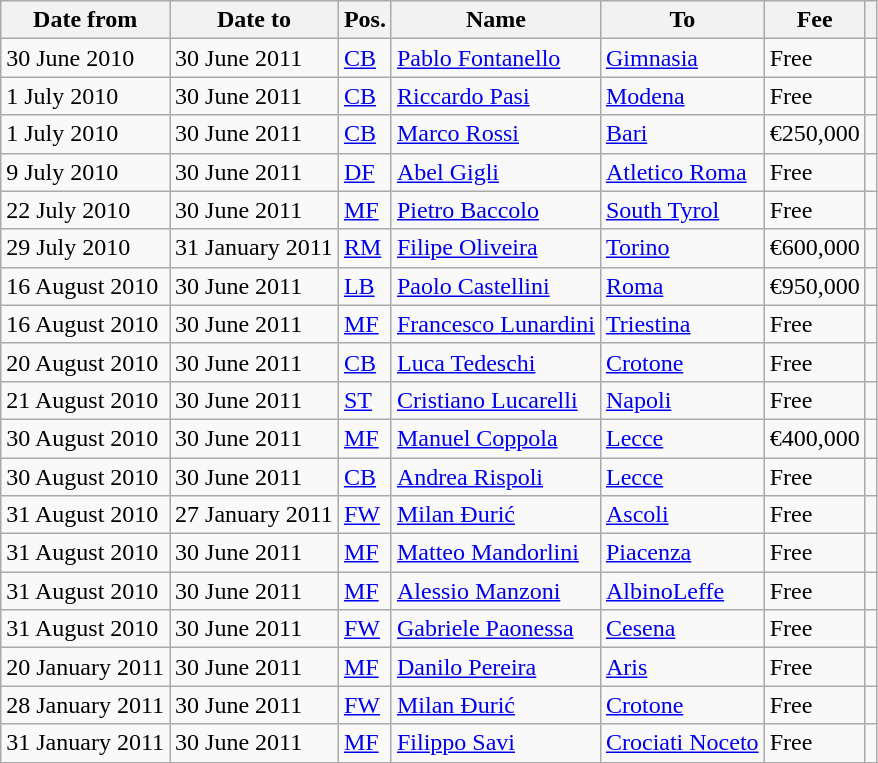<table class="wikitable">
<tr>
<th>Date from</th>
<th>Date to</th>
<th>Pos.</th>
<th>Name</th>
<th>To</th>
<th>Fee</th>
<th></th>
</tr>
<tr>
<td>30 June 2010</td>
<td>30 June 2011</td>
<td><a href='#'>CB</a></td>
<td> <a href='#'>Pablo Fontanello</a></td>
<td> <a href='#'>Gimnasia</a></td>
<td>Free</td>
<td></td>
</tr>
<tr>
<td>1 July 2010</td>
<td>30 June 2011</td>
<td><a href='#'>CB</a></td>
<td> <a href='#'>Riccardo Pasi</a></td>
<td> <a href='#'>Modena</a></td>
<td>Free</td>
<td></td>
</tr>
<tr>
<td>1 July 2010</td>
<td>30 June 2011</td>
<td><a href='#'>CB</a></td>
<td> <a href='#'>Marco Rossi</a></td>
<td> <a href='#'>Bari</a></td>
<td>€250,000</td>
<td></td>
</tr>
<tr>
<td>9 July 2010</td>
<td>30 June 2011</td>
<td><a href='#'>DF</a></td>
<td> <a href='#'>Abel Gigli</a></td>
<td> <a href='#'>Atletico Roma</a></td>
<td>Free</td>
<td></td>
</tr>
<tr>
<td>22 July 2010</td>
<td>30 June 2011</td>
<td><a href='#'>MF</a></td>
<td> <a href='#'>Pietro Baccolo</a></td>
<td> <a href='#'>South Tyrol</a></td>
<td>Free</td>
<td></td>
</tr>
<tr>
<td>29 July 2010</td>
<td>31 January 2011</td>
<td><a href='#'>RM</a></td>
<td> <a href='#'>Filipe Oliveira</a></td>
<td> <a href='#'>Torino</a></td>
<td>€600,000</td>
<td></td>
</tr>
<tr>
<td>16 August 2010</td>
<td>30 June 2011</td>
<td><a href='#'>LB</a></td>
<td> <a href='#'>Paolo Castellini</a></td>
<td> <a href='#'>Roma</a></td>
<td>€950,000</td>
<td></td>
</tr>
<tr>
<td>16 August 2010</td>
<td>30 June 2011</td>
<td><a href='#'>MF</a></td>
<td> <a href='#'>Francesco Lunardini</a></td>
<td> <a href='#'>Triestina</a></td>
<td>Free</td>
<td></td>
</tr>
<tr>
<td>20 August 2010</td>
<td>30 June 2011</td>
<td><a href='#'>CB</a></td>
<td> <a href='#'>Luca Tedeschi</a></td>
<td> <a href='#'>Crotone</a></td>
<td>Free</td>
<td></td>
</tr>
<tr>
<td>21 August 2010</td>
<td>30 June 2011</td>
<td><a href='#'>ST</a></td>
<td> <a href='#'>Cristiano Lucarelli</a></td>
<td> <a href='#'>Napoli</a></td>
<td>Free</td>
<td></td>
</tr>
<tr>
<td>30 August 2010</td>
<td>30 June 2011</td>
<td><a href='#'>MF</a></td>
<td> <a href='#'>Manuel Coppola</a></td>
<td> <a href='#'>Lecce</a></td>
<td>€400,000</td>
<td></td>
</tr>
<tr>
<td>30 August 2010</td>
<td>30 June 2011</td>
<td><a href='#'>CB</a></td>
<td> <a href='#'>Andrea Rispoli</a></td>
<td> <a href='#'>Lecce</a></td>
<td>Free</td>
<td></td>
</tr>
<tr>
<td>31 August 2010</td>
<td>27 January 2011</td>
<td><a href='#'>FW</a></td>
<td> <a href='#'>Milan Đurić</a></td>
<td> <a href='#'>Ascoli</a></td>
<td>Free</td>
<td></td>
</tr>
<tr>
<td>31 August 2010</td>
<td>30 June 2011</td>
<td><a href='#'>MF</a></td>
<td> <a href='#'>Matteo Mandorlini</a></td>
<td> <a href='#'>Piacenza</a></td>
<td>Free</td>
<td></td>
</tr>
<tr>
<td>31 August 2010</td>
<td>30 June 2011</td>
<td><a href='#'>MF</a></td>
<td> <a href='#'>Alessio Manzoni</a></td>
<td> <a href='#'>AlbinoLeffe</a></td>
<td>Free</td>
<td></td>
</tr>
<tr>
<td>31 August 2010</td>
<td>30 June 2011</td>
<td><a href='#'>FW</a></td>
<td> <a href='#'>Gabriele Paonessa</a></td>
<td> <a href='#'>Cesena</a></td>
<td>Free</td>
<td></td>
</tr>
<tr>
<td>20 January 2011</td>
<td>30 June 2011</td>
<td><a href='#'>MF</a></td>
<td> <a href='#'>Danilo Pereira</a></td>
<td> <a href='#'>Aris</a></td>
<td>Free</td>
<td></td>
</tr>
<tr>
<td>28 January 2011</td>
<td>30 June 2011</td>
<td><a href='#'>FW</a></td>
<td> <a href='#'>Milan Đurić</a></td>
<td> <a href='#'>Crotone</a></td>
<td>Free</td>
<td></td>
</tr>
<tr>
<td>31 January 2011</td>
<td>30 June 2011</td>
<td><a href='#'>MF</a></td>
<td> <a href='#'>Filippo Savi</a></td>
<td> <a href='#'>Crociati Noceto</a></td>
<td>Free</td>
<td></td>
</tr>
<tr>
</tr>
</table>
